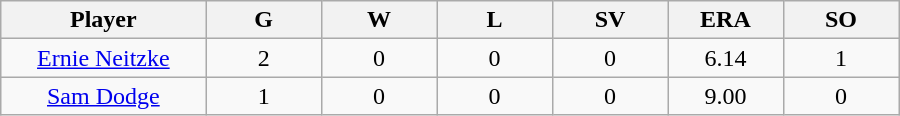<table class="wikitable sortable">
<tr>
<th bgcolor="#DDDDFF" width="16%">Player</th>
<th bgcolor="#DDDDFF" width="9%">G</th>
<th bgcolor="#DDDDFF" width="9%">W</th>
<th bgcolor="#DDDDFF" width="9%">L</th>
<th bgcolor="#DDDDFF" width="9%">SV</th>
<th bgcolor="#DDDDFF" width="9%">ERA</th>
<th bgcolor="#DDDDFF" width="9%">SO</th>
</tr>
<tr align="center">
<td><a href='#'>Ernie Neitzke</a></td>
<td>2</td>
<td>0</td>
<td>0</td>
<td>0</td>
<td>6.14</td>
<td>1</td>
</tr>
<tr align="center">
<td><a href='#'>Sam Dodge</a></td>
<td>1</td>
<td>0</td>
<td>0</td>
<td>0</td>
<td>9.00</td>
<td>0</td>
</tr>
</table>
